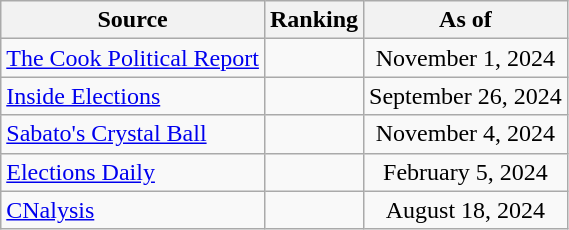<table class="wikitable" style="text-align:center">
<tr>
<th>Source</th>
<th>Ranking</th>
<th>As of</th>
</tr>
<tr>
<td align=left><a href='#'>The Cook Political Report</a></td>
<td></td>
<td>November 1, 2024</td>
</tr>
<tr>
<td align=left><a href='#'>Inside Elections</a></td>
<td></td>
<td>September 26, 2024</td>
</tr>
<tr>
<td align=left><a href='#'>Sabato's Crystal Ball</a></td>
<td></td>
<td>November 4, 2024</td>
</tr>
<tr>
<td align=left><a href='#'>Elections Daily</a></td>
<td></td>
<td>February 5, 2024</td>
</tr>
<tr>
<td align=left><a href='#'>CNalysis</a></td>
<td></td>
<td>August 18, 2024</td>
</tr>
</table>
